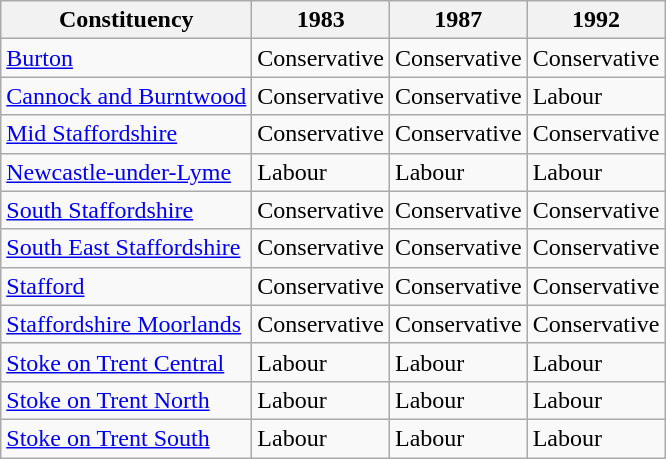<table class="wikitable">
<tr>
<th>Constituency</th>
<th>1983</th>
<th>1987</th>
<th>1992</th>
</tr>
<tr>
<td><a href='#'>Burton</a></td>
<td bgcolor=>Conservative</td>
<td bgcolor=>Conservative</td>
<td bgcolor=>Conservative</td>
</tr>
<tr>
<td><a href='#'>Cannock and Burntwood</a></td>
<td bgcolor=>Conservative</td>
<td bgcolor=>Conservative</td>
<td bgcolor=>Labour</td>
</tr>
<tr>
<td><a href='#'>Mid Staffordshire</a></td>
<td bgcolor=>Conservative</td>
<td bgcolor=>Conservative</td>
<td bgcolor=>Conservative</td>
</tr>
<tr>
<td><a href='#'>Newcastle-under-Lyme</a></td>
<td bgcolor=>Labour</td>
<td bgcolor=>Labour</td>
<td bgcolor=>Labour</td>
</tr>
<tr>
<td><a href='#'>South Staffordshire</a></td>
<td bgcolor=>Conservative</td>
<td bgcolor=>Conservative</td>
<td bgcolor=>Conservative</td>
</tr>
<tr>
<td><a href='#'>South East Staffordshire</a></td>
<td bgcolor=>Conservative</td>
<td bgcolor=>Conservative</td>
<td bgcolor=>Conservative</td>
</tr>
<tr>
<td><a href='#'>Stafford</a></td>
<td bgcolor=>Conservative</td>
<td bgcolor=>Conservative</td>
<td bgcolor=>Conservative</td>
</tr>
<tr>
<td><a href='#'>Staffordshire Moorlands</a></td>
<td bgcolor=>Conservative</td>
<td bgcolor=>Conservative</td>
<td bgcolor=>Conservative</td>
</tr>
<tr>
<td><a href='#'>Stoke on Trent Central</a></td>
<td bgcolor=>Labour</td>
<td bgcolor=>Labour</td>
<td bgcolor=>Labour</td>
</tr>
<tr>
<td><a href='#'>Stoke on Trent North</a></td>
<td bgcolor=>Labour</td>
<td bgcolor=>Labour</td>
<td bgcolor=>Labour</td>
</tr>
<tr>
<td><a href='#'>Stoke on Trent South</a></td>
<td bgcolor=>Labour</td>
<td bgcolor=>Labour</td>
<td bgcolor=>Labour</td>
</tr>
</table>
